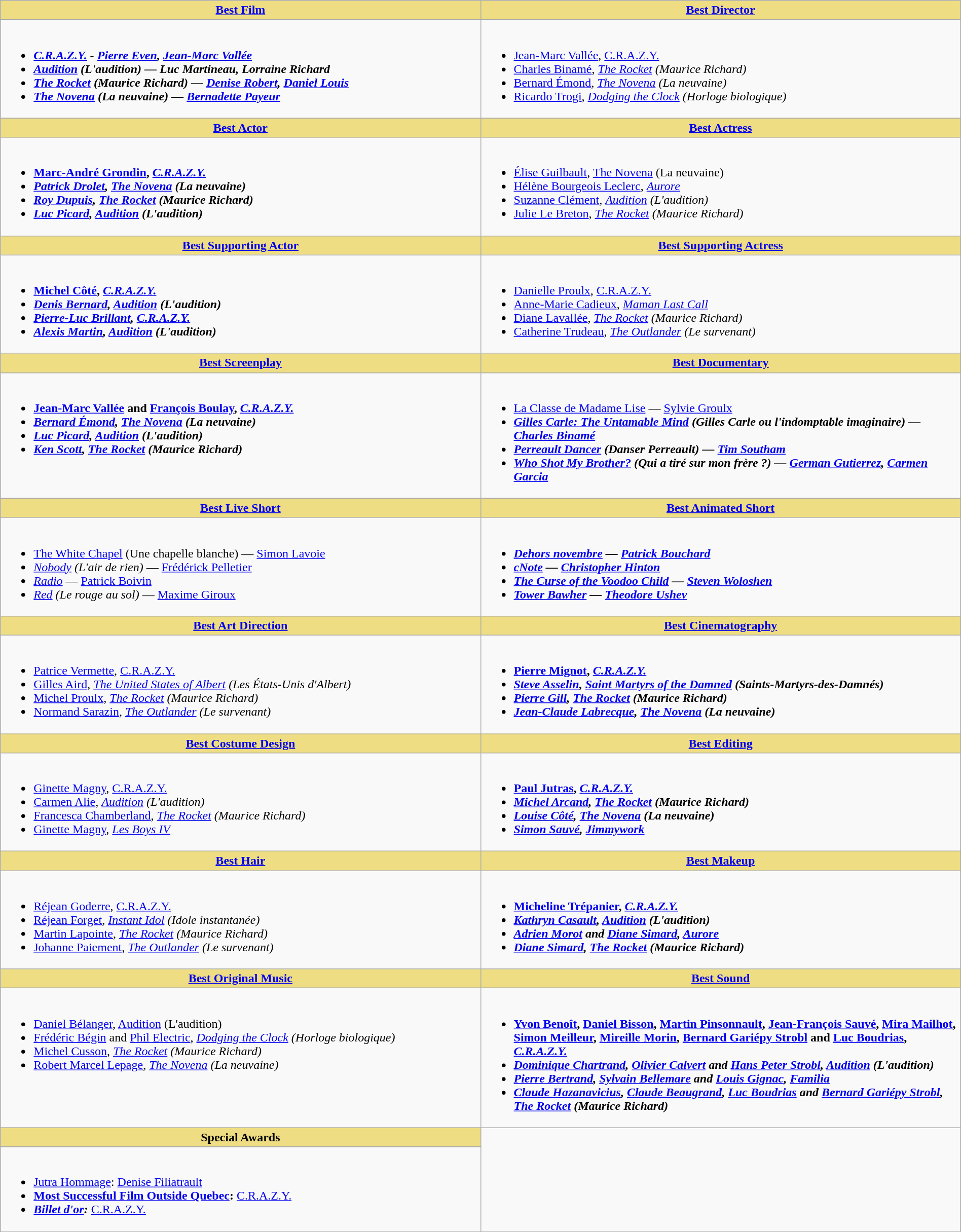<table class=wikitable width="100%">
<tr>
<th style="background:#EEDD82; width:50%"><a href='#'>Best Film</a></th>
<th style="background:#EEDD82; width:50%"><a href='#'>Best Director</a></th>
</tr>
<tr>
<td valign="top"><br><ul><li> <strong><em><a href='#'>C.R.A.Z.Y.</a><em> - <a href='#'>Pierre Even</a>, <a href='#'>Jean-Marc Vallée</a><strong></li><li></em><a href='#'>Audition</a> (L'audition)<em> — Luc Martineau, Lorraine Richard</li><li></em><a href='#'>The Rocket</a> (Maurice Richard)<em> — <a href='#'>Denise Robert</a>, <a href='#'>Daniel Louis</a></li><li></em><a href='#'>The Novena</a> (La neuvaine)<em> — <a href='#'>Bernadette Payeur</a></li></ul></td>
<td valign="top"><br><ul><li> </strong><a href='#'>Jean-Marc Vallée</a>, </em><a href='#'>C.R.A.Z.Y.</a></em></strong></li><li><a href='#'>Charles Binamé</a>, <em><a href='#'>The Rocket</a> (Maurice Richard)</em></li><li><a href='#'>Bernard Émond</a>, <em><a href='#'>The Novena</a> (La neuvaine)</em></li><li><a href='#'>Ricardo Trogi</a>, <em><a href='#'>Dodging the Clock</a> (Horloge biologique)</em></li></ul></td>
</tr>
<tr>
<th style="background:#EEDD82; width:50%"><a href='#'>Best Actor</a></th>
<th style="background:#EEDD82; width:50%"><a href='#'>Best Actress</a></th>
</tr>
<tr>
<td valign="top"><br><ul><li> <strong><a href='#'>Marc-André Grondin</a>, <em><a href='#'>C.R.A.Z.Y.</a><strong><em></li><li><a href='#'>Patrick Drolet</a>, </em><a href='#'>The Novena</a> (La neuvaine)<em></li><li><a href='#'>Roy Dupuis</a>, </em><a href='#'>The Rocket</a> (Maurice Richard)<em></li><li><a href='#'>Luc Picard</a>, </em><a href='#'>Audition</a> (L'audition)<em></li></ul></td>
<td valign="top"><br><ul><li> </strong><a href='#'>Élise Guilbault</a>, </em><a href='#'>The Novena</a> (La neuvaine)</em></strong></li><li><a href='#'>Hélène Bourgeois Leclerc</a>, <em><a href='#'>Aurore</a></em></li><li><a href='#'>Suzanne Clément</a>, <em><a href='#'>Audition</a> (L'audition)</em></li><li><a href='#'>Julie Le Breton</a>, <em><a href='#'>The Rocket</a> (Maurice Richard)</em></li></ul></td>
</tr>
<tr>
<th style="background:#EEDD82; width:50%"><a href='#'>Best Supporting Actor</a></th>
<th style="background:#EEDD82; width:50%"><a href='#'>Best Supporting Actress</a></th>
</tr>
<tr>
<td valign="top"><br><ul><li> <strong><a href='#'>Michel Côté</a>, <em><a href='#'>C.R.A.Z.Y.</a><strong><em></li><li><a href='#'>Denis Bernard</a>, </em><a href='#'>Audition</a> (L'audition)<em></li><li><a href='#'>Pierre-Luc Brillant</a>, </em><a href='#'>C.R.A.Z.Y.</a><em></li><li><a href='#'>Alexis Martin</a>, </em><a href='#'>Audition</a> (L'audition)<em></li></ul></td>
<td valign="top"><br><ul><li> </strong><a href='#'>Danielle Proulx</a>, </em><a href='#'>C.R.A.Z.Y.</a></em></strong></li><li><a href='#'>Anne-Marie Cadieux</a>, <em><a href='#'>Maman Last Call</a></em></li><li><a href='#'>Diane Lavallée</a>, <em><a href='#'>The Rocket</a> (Maurice Richard)</em></li><li><a href='#'>Catherine Trudeau</a>, <em><a href='#'>The Outlander</a> (Le survenant)</em></li></ul></td>
</tr>
<tr>
<th style="background:#EEDD82; width:50%"><a href='#'>Best Screenplay</a></th>
<th style="background:#EEDD82; width:50%"><a href='#'>Best Documentary</a></th>
</tr>
<tr>
<td valign="top"><br><ul><li> <strong><a href='#'>Jean-Marc Vallée</a> and <a href='#'>François Boulay</a>, <em><a href='#'>C.R.A.Z.Y.</a><strong><em></li><li><a href='#'>Bernard Émond</a>, </em><a href='#'>The Novena</a> (La neuvaine)<em></li><li><a href='#'>Luc Picard</a>, </em><a href='#'>Audition</a> (L'audition)<em></li><li><a href='#'>Ken Scott</a>, </em><a href='#'>The Rocket</a> (Maurice Richard)<em></li></ul></td>
<td valign="top"><br><ul><li> </em></strong><a href='#'>La Classe de Madame Lise</a></em> — <a href='#'>Sylvie Groulx</a></strong></li><li> <strong><em><a href='#'>Gilles Carle: The Untamable Mind</a> (Gilles Carle ou l'indomptable imaginaire)<em> — <a href='#'>Charles Binamé</a><strong></li><li></em><a href='#'>Perreault Dancer</a> (Danser Perreault)<em> — <a href='#'>Tim Southam</a></li><li></em><a href='#'>Who Shot My Brother?</a> (Qui a tiré sur mon frère ?)<em> — <a href='#'>German Gutierrez</a>, <a href='#'>Carmen Garcia</a></li></ul></td>
</tr>
<tr>
<th style="background:#EEDD82; width:50%"><a href='#'>Best Live Short</a></th>
<th style="background:#EEDD82; width:50%"><a href='#'>Best Animated Short</a></th>
</tr>
<tr>
<td valign="top"><br><ul><li> </em></strong><a href='#'>The White Chapel</a> (Une chapelle blanche)</em> — <a href='#'>Simon Lavoie</a></strong></li><li><em><a href='#'>Nobody</a> (L'air de rien)</em> — <a href='#'>Frédérick Pelletier</a></li><li><em><a href='#'>Radio</a></em> — <a href='#'>Patrick Boivin</a></li><li><em><a href='#'>Red</a> (Le rouge au sol)</em> — <a href='#'>Maxime Giroux</a></li></ul></td>
<td valign="top"><br><ul><li> <strong><em><a href='#'>Dehors novembre</a><em> — <a href='#'>Patrick Bouchard</a><strong></li><li></em><a href='#'>cNote</a><em> — <a href='#'>Christopher Hinton</a></li><li></em><a href='#'>The Curse of the Voodoo Child</a><em> — <a href='#'>Steven Woloshen</a></li><li></em><a href='#'>Tower Bawher</a><em> — <a href='#'>Theodore Ushev</a></li></ul></td>
</tr>
<tr>
<th style="background:#EEDD82; width:50%"><a href='#'>Best Art Direction</a></th>
<th style="background:#EEDD82; width:50%"><a href='#'>Best Cinematography</a></th>
</tr>
<tr>
<td valign="top"><br><ul><li> </strong><a href='#'>Patrice Vermette</a>, </em><a href='#'>C.R.A.Z.Y.</a></em></strong></li><li><a href='#'>Gilles Aird</a>, <em><a href='#'>The United States of Albert</a> (Les États-Unis d'Albert)</em></li><li><a href='#'>Michel Proulx</a>, <em><a href='#'>The Rocket</a> (Maurice Richard)</em></li><li><a href='#'>Normand Sarazin</a>, <em><a href='#'>The Outlander</a> (Le survenant)</em></li></ul></td>
<td valign="top"><br><ul><li> <strong><a href='#'>Pierre Mignot</a>, <em><a href='#'>C.R.A.Z.Y.</a><strong><em></li><li><a href='#'>Steve Asselin</a>, </em><a href='#'>Saint Martyrs of the Damned</a> (Saints-Martyrs-des-Damnés)<em></li><li><a href='#'>Pierre Gill</a>, </em><a href='#'>The Rocket</a> (Maurice Richard)<em></li><li><a href='#'>Jean-Claude Labrecque</a>, </em><a href='#'>The Novena</a> (La neuvaine)<em></li></ul></td>
</tr>
<tr>
<th style="background:#EEDD82; width:50%"><a href='#'>Best Costume Design</a></th>
<th style="background:#EEDD82; width:50%"><a href='#'>Best Editing</a></th>
</tr>
<tr>
<td valign="top"><br><ul><li> </strong><a href='#'>Ginette Magny</a>, </em><a href='#'>C.R.A.Z.Y.</a></em></strong></li><li><a href='#'>Carmen Alie</a>, <em><a href='#'>Audition</a> (L'audition)</em></li><li><a href='#'>Francesca Chamberland</a>, <em><a href='#'>The Rocket</a> (Maurice Richard)</em></li><li><a href='#'>Ginette Magny</a>, <em><a href='#'>Les Boys IV</a></em></li></ul></td>
<td valign="top"><br><ul><li> <strong><a href='#'>Paul Jutras</a>, <em><a href='#'>C.R.A.Z.Y.</a><strong><em></li><li><a href='#'>Michel Arcand</a>, </em><a href='#'>The Rocket</a> (Maurice Richard)<em></li><li><a href='#'>Louise Côté</a>, </em><a href='#'>The Novena</a> (La neuvaine)<em></li><li><a href='#'>Simon Sauvé</a>, </em><a href='#'>Jimmywork</a><em></li></ul></td>
</tr>
<tr>
<th style="background:#EEDD82; width:50%"><a href='#'>Best Hair</a></th>
<th style="background:#EEDD82; width:50%"><a href='#'>Best Makeup</a></th>
</tr>
<tr>
<td valign="top"><br><ul><li> </strong><a href='#'>Réjean Goderre</a>, </em><a href='#'>C.R.A.Z.Y.</a></em></strong></li><li><a href='#'>Réjean Forget</a>, <em><a href='#'>Instant Idol</a> (Idole instantanée)</em></li><li><a href='#'>Martin Lapointe</a>, <em><a href='#'>The Rocket</a> (Maurice Richard)</em></li><li><a href='#'>Johanne Paiement</a>, <em><a href='#'>The Outlander</a> (Le survenant)</em></li></ul></td>
<td valign="top"><br><ul><li> <strong><a href='#'>Micheline Trépanier</a>, <em><a href='#'>C.R.A.Z.Y.</a><strong><em></li><li><a href='#'>Kathryn Casault</a>, </em><a href='#'>Audition</a> (L'audition)<em></li><li><a href='#'>Adrien Morot</a> and <a href='#'>Diane Simard</a>, </em><a href='#'>Aurore</a><em></li><li><a href='#'>Diane Simard</a>, </em><a href='#'>The Rocket</a> (Maurice Richard)<em></li></ul></td>
</tr>
<tr>
<th style="background:#EEDD82; width:50%"><a href='#'>Best Original Music</a></th>
<th style="background:#EEDD82; width:50%"><a href='#'>Best Sound</a></th>
</tr>
<tr>
<td valign="top"><br><ul><li> </strong><a href='#'>Daniel Bélanger</a>, </em><a href='#'>Audition</a> (L'audition)</em></strong></li><li><a href='#'>Frédéric Bégin</a> and <a href='#'>Phil Electric</a>, <em><a href='#'>Dodging the Clock</a> (Horloge biologique)</em></li><li><a href='#'>Michel Cusson</a>, <em><a href='#'>The Rocket</a> (Maurice Richard)</em></li><li><a href='#'>Robert Marcel Lepage</a>, <em><a href='#'>The Novena</a> (La neuvaine)</em></li></ul></td>
<td valign="top"><br><ul><li> <strong><a href='#'>Yvon Benoît</a>, <a href='#'>Daniel Bisson</a>, <a href='#'>Martin Pinsonnault</a>, <a href='#'>Jean-François Sauvé</a>, <a href='#'>Mira Mailhot</a>, <a href='#'>Simon Meilleur</a>, <a href='#'>Mireille Morin</a>, <a href='#'>Bernard Gariépy Strobl</a> and <a href='#'>Luc Boudrias</a>, <em><a href='#'>C.R.A.Z.Y.</a><strong><em></li><li><a href='#'>Dominique Chartrand</a>, <a href='#'>Olivier Calvert</a> and <a href='#'>Hans Peter Strobl</a>, </em><a href='#'>Audition</a> (L'audition)<em></li><li><a href='#'>Pierre Bertrand</a>, <a href='#'>Sylvain Bellemare</a> and <a href='#'>Louis Gignac</a>, </em><a href='#'>Familia</a><em></li><li><a href='#'>Claude Hazanavicius</a>, <a href='#'>Claude Beaugrand</a>, <a href='#'>Luc Boudrias</a> and <a href='#'>Bernard Gariépy Strobl</a>, </em><a href='#'>The Rocket</a> (Maurice Richard)<em></li></ul></td>
</tr>
<tr>
<th style="background:#EEDD82; width:50%">Special Awards</th>
</tr>
<tr>
<td valign="top"><br><ul><li><a href='#'>Jutra Hommage</a>: </strong><a href='#'>Denise Filiatrault</a><strong></li><li><a href='#'>Most Successful Film Outside Quebec</a>: </em></strong><a href='#'>C.R.A.Z.Y.</a><strong><em></li><li><a href='#'>Billet d'or</a>: </em></strong><a href='#'>C.R.A.Z.Y.</a><strong><em></li></ul></td>
</tr>
</table>
